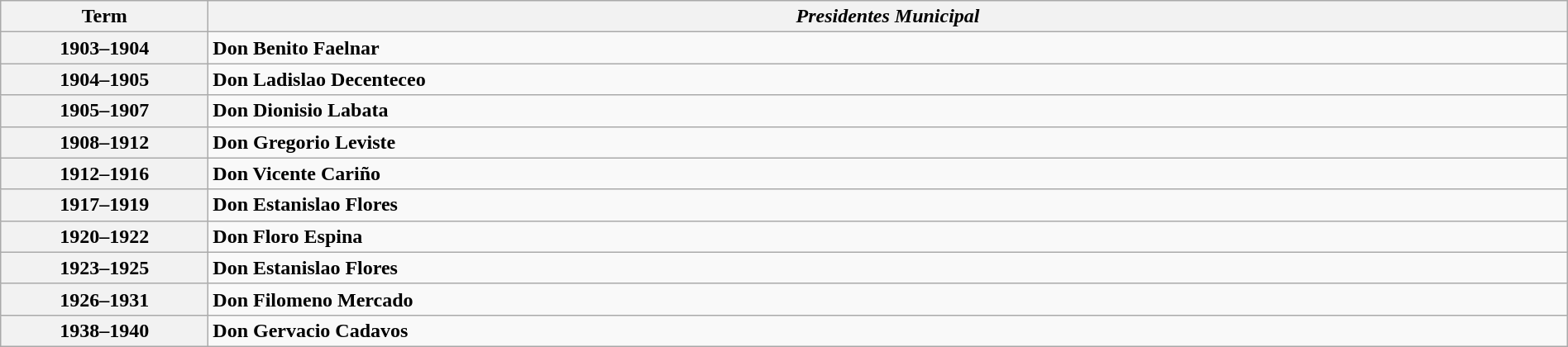<table class="collapsible collapsed wikitable plainrowheaders" width="100%">
<tr>
<th scope="col" style="width:10em">Term</th>
<th scope="col"><em>Presidentes Municipal</em></th>
</tr>
<tr>
<th style="text-align: center;" scope=row>1903–1904</th>
<td><strong>Don Benito Faelnar</strong></td>
</tr>
<tr>
<th style="text-align: center;" scope=row>1904–1905</th>
<td><strong>Don Ladislao Decenteceo</strong></td>
</tr>
<tr>
<th style="text-align: center;" scope=row>1905–1907</th>
<td><strong>Don Dionisio Labata</strong></td>
</tr>
<tr>
<th style="text-align: center;" scope=row>1908–1912</th>
<td><strong>Don Gregorio Leviste</strong></td>
</tr>
<tr>
<th style="text-align: center;" scope=row>1912–1916</th>
<td><strong>Don Vicente Cariño</strong></td>
</tr>
<tr>
<th style="text-align: center;" scope=row>1917–1919</th>
<td><strong>Don Estanislao Flores</strong></td>
</tr>
<tr>
<th style="text-align: center;" scope=row>1920–1922</th>
<td><strong>Don Floro Espina</strong></td>
</tr>
<tr>
<th style="text-align: center;" scope=row>1923–1925</th>
<td><strong>Don Estanislao Flores</strong></td>
</tr>
<tr>
<th style="text-align: center;" scope=row>1926–1931</th>
<td><strong>Don Filomeno Mercado</strong></td>
</tr>
<tr>
<th style="text-align: center;" scope=row>1938–1940</th>
<td><strong>Don Gervacio Cadavos</strong></td>
</tr>
</table>
